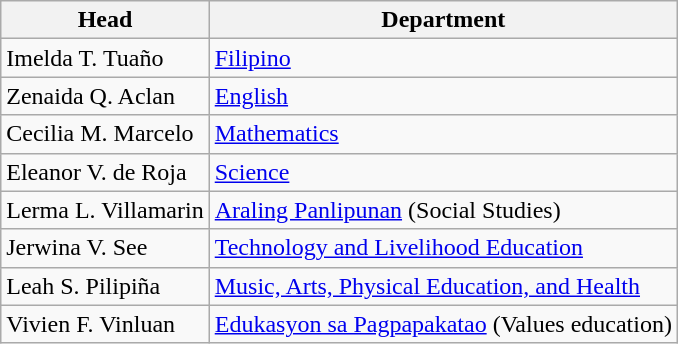<table class="wikitable">
<tr>
<th>Head</th>
<th>Department</th>
</tr>
<tr>
<td>Imelda T. Tuaño</td>
<td><a href='#'>Filipino</a></td>
</tr>
<tr>
<td>Zenaida Q. Aclan</td>
<td><a href='#'>English</a></td>
</tr>
<tr>
<td>Cecilia M. Marcelo</td>
<td><a href='#'>Mathematics</a></td>
</tr>
<tr>
<td>Eleanor V. de Roja</td>
<td><a href='#'>Science</a></td>
</tr>
<tr>
<td>Lerma L. Villamarin</td>
<td><a href='#'>Araling Panlipunan</a> (Social Studies)</td>
</tr>
<tr>
<td>Jerwina V. See</td>
<td><a href='#'>Technology and Livelihood Education</a></td>
</tr>
<tr>
<td>Leah S. Pilipiña</td>
<td><a href='#'>Music, Arts, Physical Education, and Health</a></td>
</tr>
<tr>
<td>Vivien F. Vinluan</td>
<td><a href='#'>Edukasyon sa Pagpapakatao</a> (Values education)</td>
</tr>
</table>
